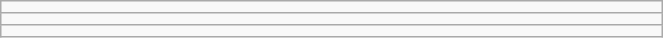<table class="wikitable" style=" text-align:center; font-size:110%;" width="35%">
<tr>
<td></td>
</tr>
<tr>
<td></td>
</tr>
<tr>
<td></td>
</tr>
</table>
